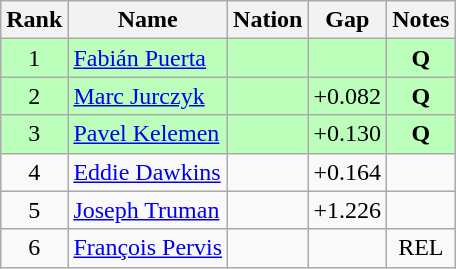<table class="wikitable sortable" style="text-align:center">
<tr>
<th>Rank</th>
<th>Name</th>
<th>Nation</th>
<th>Gap</th>
<th>Notes</th>
</tr>
<tr bgcolor=bbffbb>
<td>1</td>
<td align=left><a href='#'>Fabián Puerta</a></td>
<td align=left></td>
<td></td>
<td><strong>Q</strong></td>
</tr>
<tr bgcolor=bbffbb>
<td>2</td>
<td align=left><a href='#'>Marc Jurczyk</a></td>
<td align=left></td>
<td>+0.082</td>
<td><strong>Q</strong></td>
</tr>
<tr bgcolor=bbffbb>
<td>3</td>
<td align=left><a href='#'>Pavel Kelemen</a></td>
<td align=left></td>
<td>+0.130</td>
<td><strong>Q</strong></td>
</tr>
<tr>
<td>4</td>
<td align=left><a href='#'>Eddie Dawkins</a></td>
<td align=left></td>
<td>+0.164</td>
<td></td>
</tr>
<tr>
<td>5</td>
<td align=left><a href='#'>Joseph Truman</a></td>
<td align=left></td>
<td>+1.226</td>
<td></td>
</tr>
<tr>
<td>6</td>
<td align=left><a href='#'>François Pervis</a></td>
<td align=left></td>
<td></td>
<td>REL</td>
</tr>
</table>
